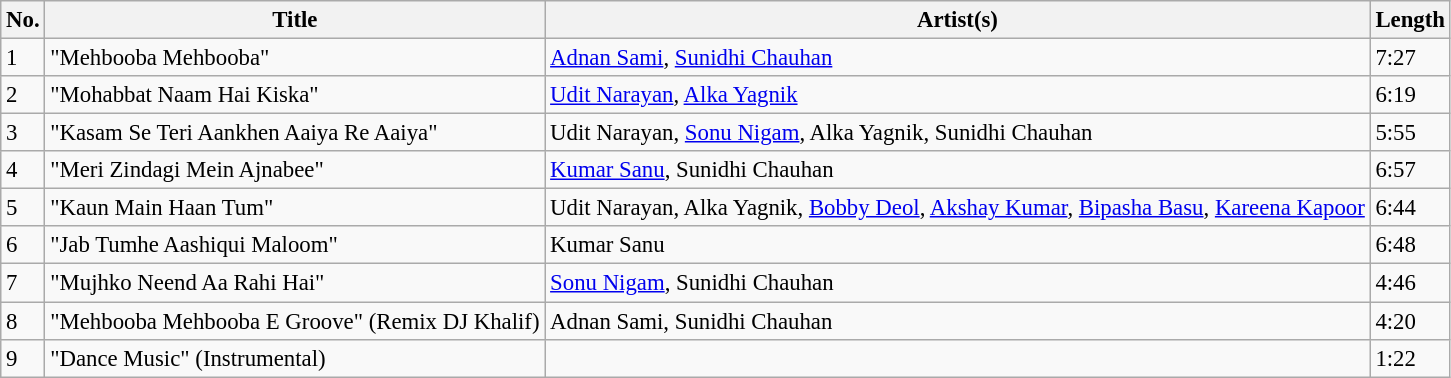<table class="wikitable sortable" style="font-size:95%;">
<tr>
<th>No.</th>
<th>Title</th>
<th>Artist(s)</th>
<th>Length</th>
</tr>
<tr>
<td>1</td>
<td>"Mehbooba Mehbooba"</td>
<td><a href='#'>Adnan Sami</a>, <a href='#'>Sunidhi Chauhan</a></td>
<td>7:27</td>
</tr>
<tr>
<td>2</td>
<td>"Mohabbat Naam Hai Kiska"</td>
<td><a href='#'>Udit Narayan</a>, <a href='#'>Alka Yagnik</a></td>
<td>6:19</td>
</tr>
<tr>
<td>3</td>
<td>"Kasam Se Teri Aankhen Aaiya Re Aaiya"</td>
<td>Udit Narayan, <a href='#'>Sonu Nigam</a>, Alka Yagnik, Sunidhi Chauhan</td>
<td>5:55</td>
</tr>
<tr>
<td>4</td>
<td>"Meri Zindagi Mein Ajnabee"</td>
<td><a href='#'>Kumar Sanu</a>, Sunidhi Chauhan</td>
<td>6:57</td>
</tr>
<tr>
<td>5</td>
<td>"Kaun Main Haan Tum"</td>
<td>Udit Narayan, Alka Yagnik, <a href='#'>Bobby Deol</a>, <a href='#'>Akshay Kumar</a>, <a href='#'>Bipasha Basu</a>, <a href='#'>Kareena Kapoor</a></td>
<td>6:44</td>
</tr>
<tr>
<td>6</td>
<td>"Jab Tumhe Aashiqui Maloom"</td>
<td>Kumar Sanu</td>
<td>6:48</td>
</tr>
<tr>
<td>7</td>
<td>"Mujhko Neend Aa Rahi Hai"</td>
<td><a href='#'>Sonu Nigam</a>, Sunidhi Chauhan</td>
<td>4:46</td>
</tr>
<tr>
<td>8</td>
<td>"Mehbooba Mehbooba E Groove" (Remix DJ Khalif)</td>
<td>Adnan Sami, Sunidhi Chauhan</td>
<td>4:20</td>
</tr>
<tr>
<td>9</td>
<td>"Dance Music" (Instrumental)</td>
<td></td>
<td>1:22</td>
</tr>
</table>
